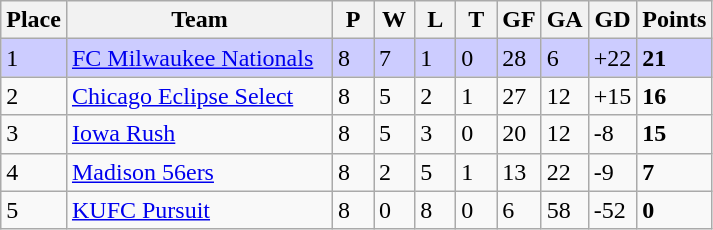<table class="wikitable">
<tr>
<th>Place</th>
<th width="170">Team</th>
<th width="20">P</th>
<th width="20">W</th>
<th width="20">L</th>
<th width="20">T</th>
<th width="20">GF</th>
<th width="20">GA</th>
<th width="25">GD</th>
<th>Points</th>
</tr>
<tr bgcolor=#ccccff>
<td>1</td>
<td><a href='#'>FC Milwaukee Nationals</a></td>
<td>8</td>
<td>7</td>
<td>1</td>
<td>0</td>
<td>28</td>
<td>6</td>
<td>+22</td>
<td><strong>21</strong></td>
</tr>
<tr>
<td>2</td>
<td><a href='#'>Chicago Eclipse Select</a></td>
<td>8</td>
<td>5</td>
<td>2</td>
<td>1</td>
<td>27</td>
<td>12</td>
<td>+15</td>
<td><strong>16</strong></td>
</tr>
<tr>
<td>3</td>
<td><a href='#'>Iowa Rush</a></td>
<td>8</td>
<td>5</td>
<td>3</td>
<td>0</td>
<td>20</td>
<td>12</td>
<td>-8</td>
<td><strong>15</strong></td>
</tr>
<tr>
<td>4</td>
<td><a href='#'>Madison 56ers</a></td>
<td>8</td>
<td>2</td>
<td>5</td>
<td>1</td>
<td>13</td>
<td>22</td>
<td>-9</td>
<td><strong>7</strong></td>
</tr>
<tr>
<td>5</td>
<td><a href='#'>KUFC Pursuit</a></td>
<td>8</td>
<td>0</td>
<td>8</td>
<td>0</td>
<td>6</td>
<td>58</td>
<td>-52</td>
<td><strong>0</strong></td>
</tr>
</table>
